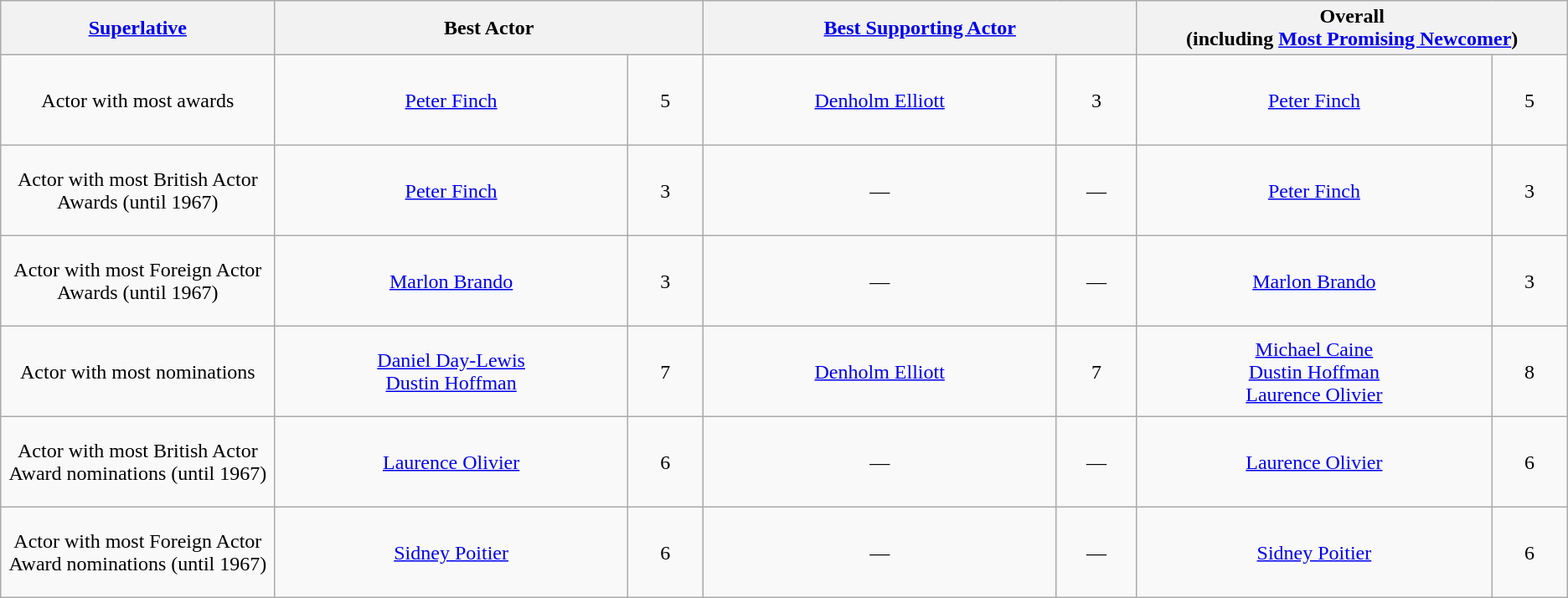<table class="wikitable" style="text-align: center">
<tr>
<th style="width:350px;"><strong><a href='#'>Superlative</a></strong></th>
<th colspan="2" style="width:600px;"><strong>Best Actor</strong></th>
<th colspan="2" style="width:600px;"><strong><a href='#'>Best Supporting Actor</a></strong></th>
<th colspan="2" style="width:600px;"><strong>Overall<br>(including <a href='#'>Most Promising Newcomer</a>)</strong></th>
</tr>
<tr style="height:4.5em;">
<td style="width:350px;">Actor with most awards</td>
<td style="width:500px;"><a href='#'>Peter Finch</a></td>
<td style="width:100px;">5</td>
<td style="width:500px;"><a href='#'>Denholm Elliott</a></td>
<td style="width:100px;">3</td>
<td style="width:500px;"><a href='#'>Peter Finch</a></td>
<td style="width:100px;">5</td>
</tr>
<tr style="height:4.5em;">
<td>Actor with most British Actor Awards (until 1967)</td>
<td><a href='#'>Peter Finch</a></td>
<td>3</td>
<td>—</td>
<td>—</td>
<td><a href='#'>Peter Finch</a></td>
<td>3</td>
</tr>
<tr style="height:4.5em;">
<td>Actor with most Foreign Actor Awards (until 1967)</td>
<td><a href='#'>Marlon Brando</a></td>
<td>3</td>
<td>—</td>
<td>—</td>
<td><a href='#'>Marlon Brando</a></td>
<td>3</td>
</tr>
<tr style="height:4.5em;">
<td>Actor with most nominations</td>
<td><a href='#'>Daniel Day-Lewis</a> <br> <a href='#'>Dustin Hoffman</a></td>
<td>7</td>
<td><a href='#'>Denholm Elliott</a></td>
<td>7</td>
<td><a href='#'>Michael Caine</a> <br> <a href='#'>Dustin Hoffman</a> <br> <a href='#'>Laurence Olivier</a></td>
<td>8</td>
</tr>
<tr style="height:4.5em;">
<td>Actor with most British Actor Award nominations (until 1967)</td>
<td><a href='#'>Laurence Olivier</a></td>
<td>6</td>
<td>—</td>
<td>—</td>
<td><a href='#'>Laurence Olivier</a></td>
<td>6</td>
</tr>
<tr style="height:4.5em;">
<td>Actor with most Foreign Actor Award nominations (until 1967)</td>
<td><a href='#'>Sidney Poitier</a></td>
<td>6</td>
<td>—</td>
<td>—</td>
<td><a href='#'>Sidney Poitier</a></td>
<td>6</td>
</tr>
</table>
